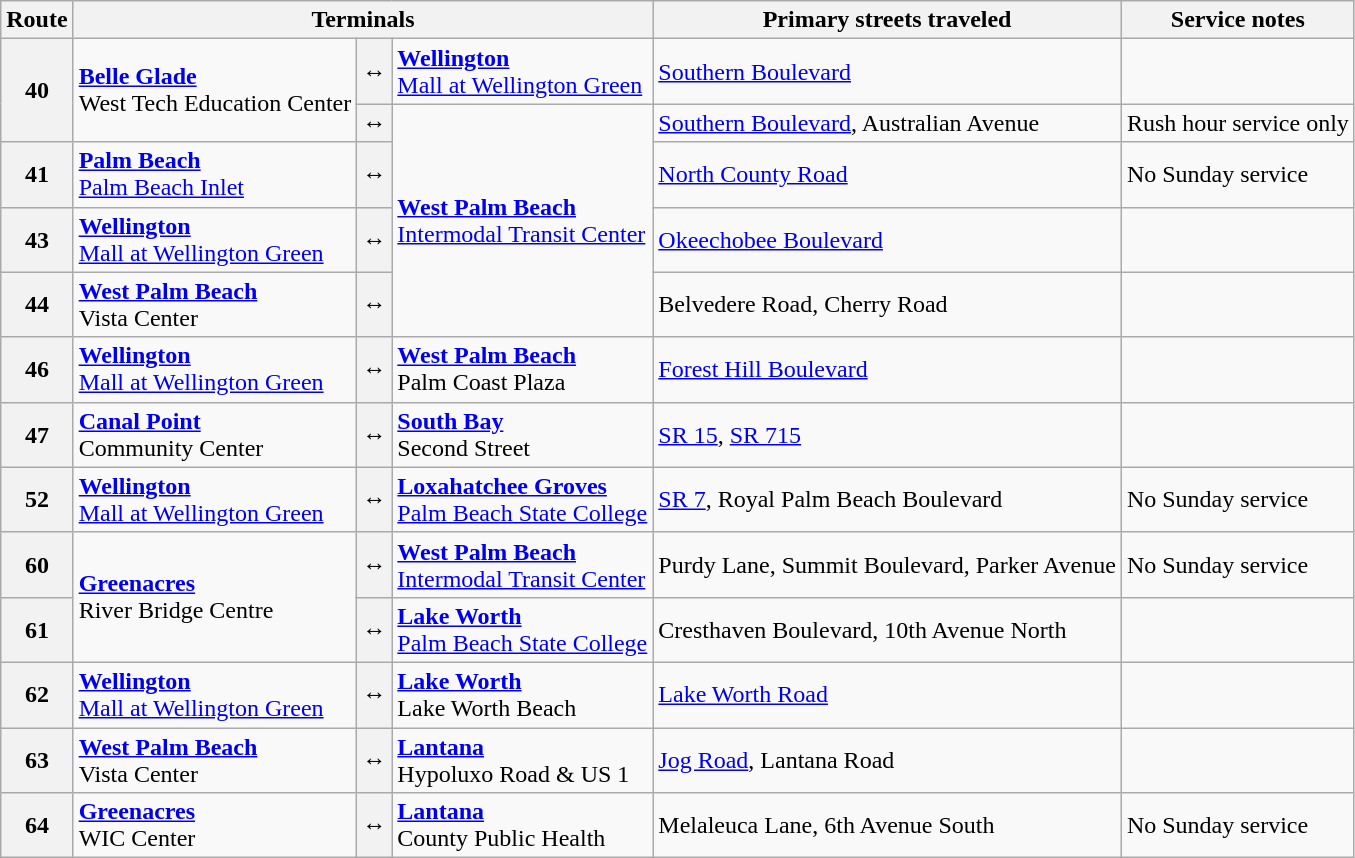<table class=wikitable>
<tr>
<th>Route</th>
<th colspan=3>Terminals</th>
<th>Primary streets traveled</th>
<th>Service notes</th>
</tr>
<tr>
<th rowspan=2>40</th>
<td rowspan=2><strong><a href='#'>Belle Glade</a></strong><br>West Tech Education Center</td>
<th><span>↔</span></th>
<td><strong><a href='#'>Wellington</a></strong><br><a href='#'>Mall at Wellington Green</a></td>
<td><a href='#'>Southern Boulevard</a></td>
<td></td>
</tr>
<tr>
<th><span>↔</span></th>
<td rowspan=4><strong><a href='#'>West Palm Beach</a></strong><br><a href='#'>Intermodal Transit Center</a></td>
<td><a href='#'>Southern Boulevard</a>, Australian Avenue</td>
<td>Rush hour service only</td>
</tr>
<tr>
<th>41</th>
<td><strong><a href='#'>Palm Beach</a></strong><br><a href='#'>Palm Beach Inlet</a></td>
<th><span>↔</span></th>
<td><a href='#'>North County Road</a></td>
<td>No Sunday service</td>
</tr>
<tr>
<th>43</th>
<td><strong><a href='#'>Wellington</a></strong><br><a href='#'>Mall at Wellington Green</a></td>
<th><span>↔</span></th>
<td><a href='#'>Okeechobee Boulevard</a></td>
<td></td>
</tr>
<tr>
<th>44</th>
<td><strong><a href='#'>West Palm Beach</a></strong><br>Vista Center</td>
<th><span>↔</span></th>
<td>Belvedere Road, Cherry Road</td>
<td></td>
</tr>
<tr>
<th>46</th>
<td><strong><a href='#'>Wellington</a></strong><br><a href='#'>Mall at Wellington Green</a></td>
<th><span>↔</span></th>
<td><strong><a href='#'>West Palm Beach</a></strong><br>Palm Coast Plaza</td>
<td><a href='#'>Forest Hill Boulevard</a></td>
<td></td>
</tr>
<tr>
<th>47</th>
<td><strong><a href='#'>Canal Point</a></strong><br>Community Center</td>
<th><span>↔</span></th>
<td><strong><a href='#'>South Bay</a></strong><br>Second Street</td>
<td><a href='#'>SR 15</a>, <a href='#'>SR 715</a></td>
<td></td>
</tr>
<tr>
<th>52</th>
<td><strong><a href='#'>Wellington</a></strong><br><a href='#'>Mall at Wellington Green</a></td>
<th><span>↔</span></th>
<td><strong><a href='#'>Loxahatchee Groves</a></strong><br><a href='#'>Palm Beach State College</a></td>
<td><a href='#'>SR 7</a>, Royal Palm Beach Boulevard</td>
<td>No Sunday service</td>
</tr>
<tr>
<th>60</th>
<td rowspan=2><strong><a href='#'>Greenacres</a></strong><br>River Bridge Centre</td>
<th><span>↔</span></th>
<td><strong><a href='#'>West Palm Beach</a></strong><br><a href='#'>Intermodal Transit Center</a></td>
<td>Purdy Lane, Summit Boulevard, Parker Avenue</td>
<td>No Sunday service</td>
</tr>
<tr>
<th>61</th>
<th><span>↔</span></th>
<td><strong><a href='#'>Lake Worth</a></strong><br><a href='#'>Palm Beach State College</a></td>
<td>Cresthaven Boulevard, 10th Avenue North</td>
<td></td>
</tr>
<tr>
<th>62</th>
<td><strong><a href='#'>Wellington</a></strong><br><a href='#'>Mall at Wellington Green</a></td>
<th><span>↔</span></th>
<td><strong><a href='#'>Lake Worth</a></strong><br>Lake Worth Beach</td>
<td><a href='#'>Lake Worth Road</a></td>
<td></td>
</tr>
<tr>
<th>63</th>
<td><strong><a href='#'>West Palm Beach</a></strong><br>Vista Center</td>
<th><span>↔</span></th>
<td><strong><a href='#'>Lantana</a></strong><br>Hypoluxo Road & US 1</td>
<td><a href='#'>Jog Road</a>, Lantana Road</td>
<td></td>
</tr>
<tr>
<th>64</th>
<td><strong><a href='#'>Greenacres</a></strong><br>WIC Center</td>
<th><span>↔</span></th>
<td><strong><a href='#'>Lantana</a></strong><br>County Public Health</td>
<td>Melaleuca Lane, 6th Avenue South</td>
<td>No Sunday service</td>
</tr>
</table>
